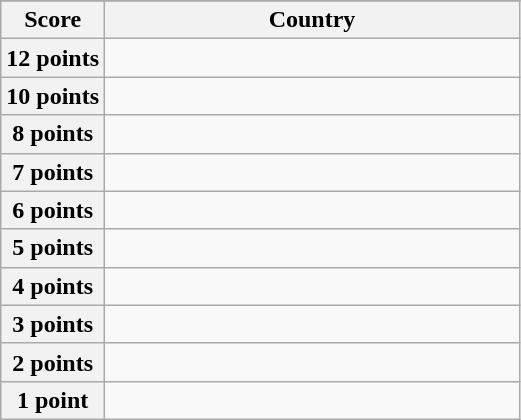<table class="wikitable">
<tr>
</tr>
<tr>
<th scope="col" width="20%">Score</th>
<th scope="col">Country</th>
</tr>
<tr>
<th scope="row">12 points</th>
<td></td>
</tr>
<tr>
<th scope="row">10 points</th>
<td></td>
</tr>
<tr>
<th scope="row">8 points</th>
<td></td>
</tr>
<tr>
<th scope="row">7 points</th>
<td></td>
</tr>
<tr>
<th scope="row">6 points</th>
<td></td>
</tr>
<tr>
<th scope="row">5 points</th>
<td></td>
</tr>
<tr>
<th scope="row">4 points</th>
<td></td>
</tr>
<tr>
<th scope="row">3 points</th>
<td></td>
</tr>
<tr>
<th scope="row">2 points</th>
<td></td>
</tr>
<tr>
<th scope="row">1 point</th>
<td></td>
</tr>
</table>
